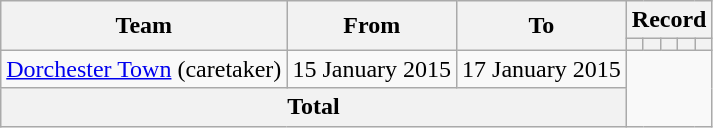<table class="wikitable" style="text-align: center">
<tr>
<th rowspan="2">Team</th>
<th rowspan="2">From</th>
<th rowspan="2">To</th>
<th colspan="6">Record</th>
</tr>
<tr>
<th></th>
<th></th>
<th></th>
<th></th>
<th></th>
</tr>
<tr>
<td><a href='#'>Dorchester Town</a> (caretaker)</td>
<td>15 January 2015</td>
<td>17 January 2015<br></td>
</tr>
<tr>
<th colspan="3">Total<br></th>
</tr>
</table>
